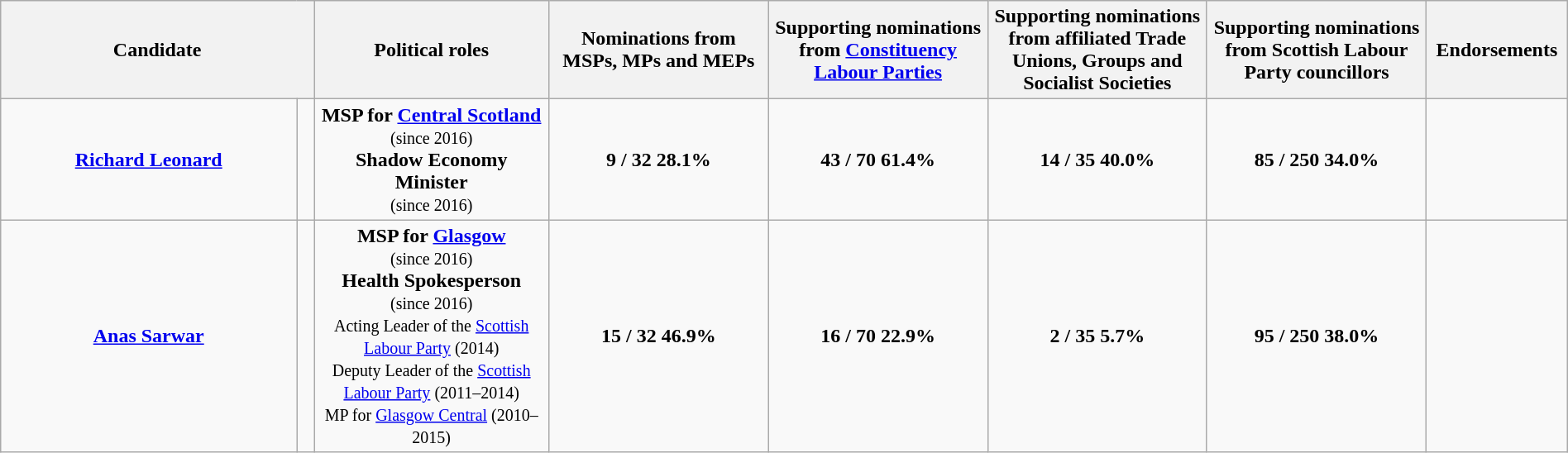<table class="wikitable" style="width:100%; text-align:center;">
<tr>
<th colspan="2" style="width:20%;">Candidate</th>
<th style="width:15%;">Political roles</th>
<th style="width:14%;">Nominations from MSPs, MPs and MEPs</th>
<th style="width:14%;">Supporting nominations from <a href='#'>Constituency Labour Parties</a></th>
<th style="width:14%;">Supporting nominations from affiliated Trade Unions, Groups and Socialist Societies</th>
<th style="width:14%;">Supporting nominations from Scottish Labour Party councillors</th>
<th style="width:14%;">Endorsements</th>
</tr>
<tr>
<td><strong><a href='#'>Richard Leonard</a></strong></td>
<td></td>
<td><strong>MSP for <a href='#'>Central Scotland</a></strong><small><br>(since 2016)</small><br><strong>Shadow Economy Minister</strong><br> <small>(since 2016)</small></td>
<td align=center><strong>9 / 32</strong>    <strong>28.1%</strong>  </td>
<td align=center><strong>43 / 70</strong>    <strong>61.4%</strong>  </td>
<td align=center><strong>14 / 35</strong>    <strong>40.0%</strong>  </td>
<td align=center><strong>85 / 250</strong>    <strong>34.0%</strong></td>
<td></td>
</tr>
<tr>
<td><strong><a href='#'>Anas Sarwar</a></strong></td>
<td></td>
<td><strong>MSP for <a href='#'>Glasgow</a></strong><br> <small>(since 2016)</small><br><strong>Health Spokesperson </strong><br> <small>(since 2016)</small>
<br><small>Acting Leader of the <a href='#'>Scottish Labour Party</a> (2014)</small>
<br><small>Deputy Leader of the <a href='#'>Scottish Labour Party</a> (2011–2014)</small>
<br><small>MP for <a href='#'>Glasgow Central</a> (2010–2015)</small></td>
<td align=center><strong>15 / 32</strong>   <strong>46.9%</strong> </td>
<td align=center><strong>16 / 70</strong>   <strong>22.9%</strong> </td>
<td align=center><strong>2 / 35</strong>    <strong>5.7%</strong>  </td>
<td align=center><strong>95 / 250</strong>    <strong>38.0%</strong></td>
<td></td>
</tr>
</table>
